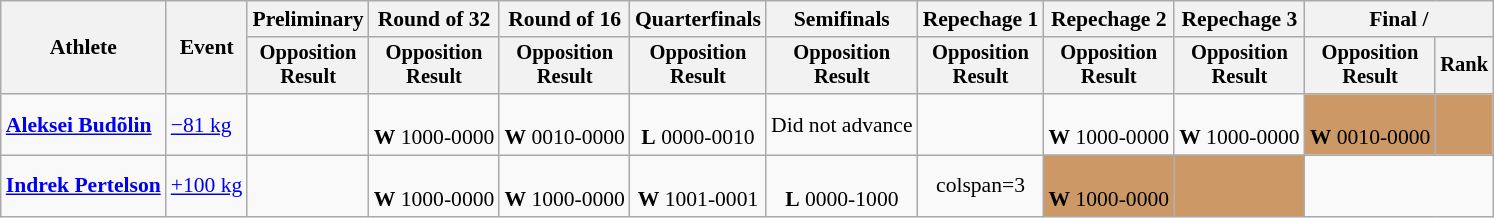<table class="wikitable" style="font-size:90%">
<tr>
<th rowspan="2">Athlete</th>
<th rowspan="2">Event</th>
<th>Preliminary</th>
<th>Round of 32</th>
<th>Round of 16</th>
<th>Quarterfinals</th>
<th>Semifinals</th>
<th>Repechage 1</th>
<th>Repechage 2</th>
<th>Repechage 3</th>
<th colspan=2>Final / </th>
</tr>
<tr style="font-size:95%">
<th>Opposition<br>Result</th>
<th>Opposition<br>Result</th>
<th>Opposition<br>Result</th>
<th>Opposition<br>Result</th>
<th>Opposition<br>Result</th>
<th>Opposition<br>Result</th>
<th>Opposition<br>Result</th>
<th>Opposition<br>Result</th>
<th>Opposition<br>Result</th>
<th>Rank</th>
</tr>
<tr align=center>
<td align=left><strong><a href='#'>Aleksei Budõlin</a></strong></td>
<td align=left><a href='#'>−81 kg</a></td>
<td></td>
<td><br><strong>W</strong> 1000-0000</td>
<td><br><strong>W</strong> 0010-0000</td>
<td><br><strong>L</strong> 0000-0010</td>
<td colspan=1>Did not advance</td>
<td></td>
<td><br><strong>W</strong> 1000-0000</td>
<td><br><strong>W</strong> 1000-0000</td>
<td align="center" bgcolor='cc9966'><br><strong>W</strong> 0010-0000</td>
<td align="center" bgcolor='cc9966'></td>
</tr>
<tr align=center>
<td align=left><strong><a href='#'>Indrek Pertelson</a></strong></td>
<td align=left><a href='#'>+100 kg</a></td>
<td></td>
<td><br><strong>W</strong> 1000-0000</td>
<td><br><strong>W</strong> 1000-0000</td>
<td><br><strong>W</strong> 1001-0001</td>
<td><br><strong>L</strong> 0000-1000</td>
<td>colspan=3 </td>
<td align="center" bgcolor='cc9966'><br><strong>W</strong> 1000-0000</td>
<td align="center" bgcolor='cc9966'></td>
</tr>
</table>
